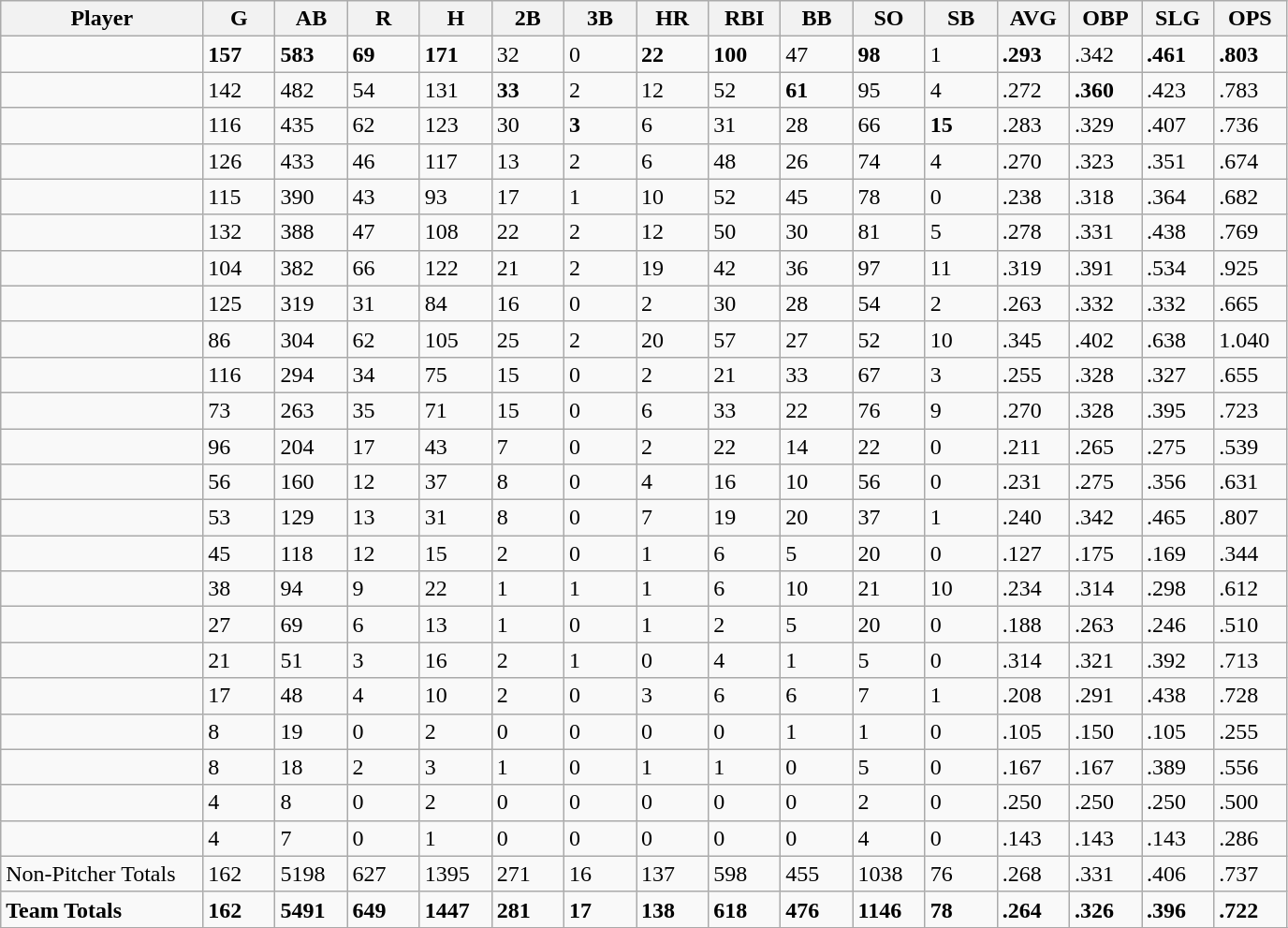<table class="wikitable sortable">
<tr>
<th style="width:14%;">Player</th>
<th style="width:5%;">G</th>
<th style="width:5%;">AB</th>
<th style="width:5%;">R</th>
<th style="width:5%;">H</th>
<th style="width:5%;">2B</th>
<th style="width:5%;">3B</th>
<th style="width:5%;">HR</th>
<th style="width:5%;">RBI</th>
<th style="width:5%;">BB</th>
<th style="width:5%;">SO</th>
<th style="width:5%;">SB</th>
<th style="width:5%;">AVG</th>
<th style="width:5%;">OBP</th>
<th style="width:5%;">SLG</th>
<th style="width:5%;">OPS</th>
</tr>
<tr>
<td></td>
<td><strong>157</strong></td>
<td><strong>583</strong></td>
<td><strong>69</strong></td>
<td><strong>171</strong></td>
<td>32</td>
<td>0</td>
<td><strong>22</strong></td>
<td><strong>100</strong></td>
<td>47</td>
<td><strong>98</strong></td>
<td>1</td>
<td><strong>.293</strong></td>
<td>.342</td>
<td><strong>.461</strong></td>
<td><strong>.803</strong></td>
</tr>
<tr>
<td></td>
<td>142</td>
<td>482</td>
<td>54</td>
<td>131</td>
<td><strong>33</strong></td>
<td>2</td>
<td>12</td>
<td>52</td>
<td><strong>61</strong></td>
<td>95</td>
<td>4</td>
<td>.272</td>
<td><strong>.360</strong></td>
<td>.423</td>
<td>.783</td>
</tr>
<tr>
<td></td>
<td>116</td>
<td>435</td>
<td>62</td>
<td>123</td>
<td>30</td>
<td><strong>3</strong></td>
<td>6</td>
<td>31</td>
<td>28</td>
<td>66</td>
<td><strong>15</strong></td>
<td>.283</td>
<td>.329</td>
<td>.407</td>
<td>.736</td>
</tr>
<tr>
<td></td>
<td>126</td>
<td>433</td>
<td>46</td>
<td>117</td>
<td>13</td>
<td>2</td>
<td>6</td>
<td>48</td>
<td>26</td>
<td>74</td>
<td>4</td>
<td>.270</td>
<td>.323</td>
<td>.351</td>
<td>.674</td>
</tr>
<tr>
<td></td>
<td>115</td>
<td>390</td>
<td>43</td>
<td>93</td>
<td>17</td>
<td>1</td>
<td>10</td>
<td>52</td>
<td>45</td>
<td>78</td>
<td>0</td>
<td>.238</td>
<td>.318</td>
<td>.364</td>
<td>.682</td>
</tr>
<tr>
<td></td>
<td>132</td>
<td>388</td>
<td>47</td>
<td>108</td>
<td>22</td>
<td>2</td>
<td>12</td>
<td>50</td>
<td>30</td>
<td>81</td>
<td>5</td>
<td>.278</td>
<td>.331</td>
<td>.438</td>
<td>.769</td>
</tr>
<tr>
<td></td>
<td>104</td>
<td>382</td>
<td>66</td>
<td>122</td>
<td>21</td>
<td>2</td>
<td>19</td>
<td>42</td>
<td>36</td>
<td>97</td>
<td>11</td>
<td>.319</td>
<td>.391</td>
<td>.534</td>
<td>.925</td>
</tr>
<tr>
<td></td>
<td>125</td>
<td>319</td>
<td>31</td>
<td>84</td>
<td>16</td>
<td>0</td>
<td>2</td>
<td>30</td>
<td>28</td>
<td>54</td>
<td>2</td>
<td>.263</td>
<td>.332</td>
<td>.332</td>
<td>.665</td>
</tr>
<tr>
<td></td>
<td>86</td>
<td>304</td>
<td>62</td>
<td>105</td>
<td>25</td>
<td>2</td>
<td>20</td>
<td>57</td>
<td>27</td>
<td>52</td>
<td>10</td>
<td>.345</td>
<td>.402</td>
<td>.638</td>
<td>1.040</td>
</tr>
<tr>
<td></td>
<td>116</td>
<td>294</td>
<td>34</td>
<td>75</td>
<td>15</td>
<td>0</td>
<td>2</td>
<td>21</td>
<td>33</td>
<td>67</td>
<td>3</td>
<td>.255</td>
<td>.328</td>
<td>.327</td>
<td>.655</td>
</tr>
<tr>
<td></td>
<td>73</td>
<td>263</td>
<td>35</td>
<td>71</td>
<td>15</td>
<td>0</td>
<td>6</td>
<td>33</td>
<td>22</td>
<td>76</td>
<td>9</td>
<td>.270</td>
<td>.328</td>
<td>.395</td>
<td>.723</td>
</tr>
<tr>
<td></td>
<td>96</td>
<td>204</td>
<td>17</td>
<td>43</td>
<td>7</td>
<td>0</td>
<td>2</td>
<td>22</td>
<td>14</td>
<td>22</td>
<td>0</td>
<td>.211</td>
<td>.265</td>
<td>.275</td>
<td>.539</td>
</tr>
<tr>
<td></td>
<td>56</td>
<td>160</td>
<td>12</td>
<td>37</td>
<td>8</td>
<td>0</td>
<td>4</td>
<td>16</td>
<td>10</td>
<td>56</td>
<td>0</td>
<td>.231</td>
<td>.275</td>
<td>.356</td>
<td>.631</td>
</tr>
<tr>
<td></td>
<td>53</td>
<td>129</td>
<td>13</td>
<td>31</td>
<td>8</td>
<td>0</td>
<td>7</td>
<td>19</td>
<td>20</td>
<td>37</td>
<td>1</td>
<td>.240</td>
<td>.342</td>
<td>.465</td>
<td>.807</td>
</tr>
<tr>
<td></td>
<td>45</td>
<td>118</td>
<td>12</td>
<td>15</td>
<td>2</td>
<td>0</td>
<td>1</td>
<td>6</td>
<td>5</td>
<td>20</td>
<td>0</td>
<td>.127</td>
<td>.175</td>
<td>.169</td>
<td>.344</td>
</tr>
<tr>
<td></td>
<td>38</td>
<td>94</td>
<td>9</td>
<td>22</td>
<td>1</td>
<td>1</td>
<td>1</td>
<td>6</td>
<td>10</td>
<td>21</td>
<td>10</td>
<td>.234</td>
<td>.314</td>
<td>.298</td>
<td>.612</td>
</tr>
<tr>
<td></td>
<td>27</td>
<td>69</td>
<td>6</td>
<td>13</td>
<td>1</td>
<td>0</td>
<td>1</td>
<td>2</td>
<td>5</td>
<td>20</td>
<td>0</td>
<td>.188</td>
<td>.263</td>
<td>.246</td>
<td>.510</td>
</tr>
<tr>
<td></td>
<td>21</td>
<td>51</td>
<td>3</td>
<td>16</td>
<td>2</td>
<td>1</td>
<td>0</td>
<td>4</td>
<td>1</td>
<td>5</td>
<td>0</td>
<td>.314</td>
<td>.321</td>
<td>.392</td>
<td>.713</td>
</tr>
<tr>
<td></td>
<td>17</td>
<td>48</td>
<td>4</td>
<td>10</td>
<td>2</td>
<td>0</td>
<td>3</td>
<td>6</td>
<td>6</td>
<td>7</td>
<td>1</td>
<td>.208</td>
<td>.291</td>
<td>.438</td>
<td>.728</td>
</tr>
<tr>
<td></td>
<td>8</td>
<td>19</td>
<td>0</td>
<td>2</td>
<td>0</td>
<td>0</td>
<td>0</td>
<td>0</td>
<td>1</td>
<td>1</td>
<td>0</td>
<td>.105</td>
<td>.150</td>
<td>.105</td>
<td>.255</td>
</tr>
<tr>
<td></td>
<td>8</td>
<td>18</td>
<td>2</td>
<td>3</td>
<td>1</td>
<td>0</td>
<td>1</td>
<td>1</td>
<td>0</td>
<td>5</td>
<td>0</td>
<td>.167</td>
<td>.167</td>
<td>.389</td>
<td>.556</td>
</tr>
<tr>
<td></td>
<td>4</td>
<td>8</td>
<td>0</td>
<td>2</td>
<td>0</td>
<td>0</td>
<td>0</td>
<td>0</td>
<td>0</td>
<td>2</td>
<td>0</td>
<td>.250</td>
<td>.250</td>
<td>.250</td>
<td>.500</td>
</tr>
<tr>
<td></td>
<td>4</td>
<td>7</td>
<td>0</td>
<td>1</td>
<td>0</td>
<td>0</td>
<td>0</td>
<td>0</td>
<td>0</td>
<td>4</td>
<td>0</td>
<td>.143</td>
<td>.143</td>
<td>.143</td>
<td>.286</td>
</tr>
<tr>
<td>Non-Pitcher Totals</td>
<td>162</td>
<td>5198</td>
<td>627</td>
<td>1395</td>
<td>271</td>
<td>16</td>
<td>137</td>
<td>598</td>
<td>455</td>
<td>1038</td>
<td>76</td>
<td>.268</td>
<td>.331</td>
<td>.406</td>
<td>.737</td>
</tr>
<tr>
<td><strong>Team Totals</strong></td>
<td><strong>162</strong></td>
<td><strong>5491</strong></td>
<td><strong>649</strong></td>
<td><strong>1447</strong></td>
<td><strong>281</strong></td>
<td><strong>17</strong></td>
<td><strong>138</strong></td>
<td><strong>618</strong></td>
<td><strong>476</strong></td>
<td><strong>1146</strong></td>
<td><strong>78</strong></td>
<td><strong>.264</strong></td>
<td><strong>.326</strong></td>
<td><strong>.396</strong></td>
<td><strong>.722</strong></td>
</tr>
<tr>
</tr>
</table>
